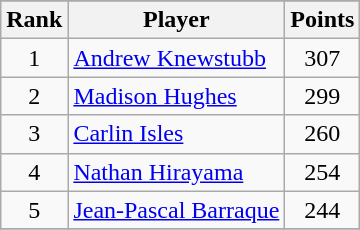<table class="wikitable sortable" style="text-align:center;">
<tr>
</tr>
<tr>
<th>Rank</th>
<th>Player</th>
<th>Points</th>
</tr>
<tr>
<td>1</td>
<td align=left> <a href='#'>Andrew Knewstubb</a></td>
<td>307</td>
</tr>
<tr>
<td>2</td>
<td align=left> <a href='#'>Madison Hughes</a></td>
<td>299</td>
</tr>
<tr>
<td>3</td>
<td align=left> <a href='#'>Carlin Isles</a></td>
<td>260</td>
</tr>
<tr>
<td>4</td>
<td align=left> <a href='#'>Nathan Hirayama</a></td>
<td>254</td>
</tr>
<tr>
<td>5</td>
<td align=left> <a href='#'>Jean-Pascal Barraque</a></td>
<td>244</td>
</tr>
<tr>
</tr>
</table>
